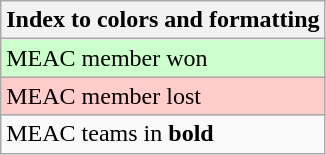<table class="wikitable">
<tr>
<th>Index to colors and formatting</th>
</tr>
<tr bgcolor= #ccffcc>
<td>MEAC member won</td>
</tr>
<tr bgcolor=#ffcccc>
<td>MEAC member lost</td>
</tr>
<tr>
<td>MEAC teams in <strong>bold</strong></td>
</tr>
</table>
